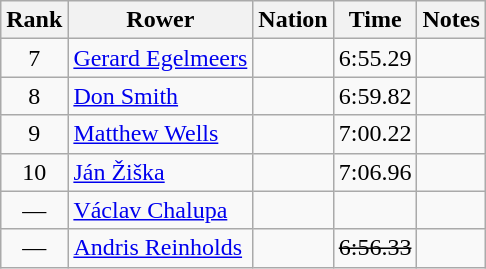<table class="wikitable sortable" style="text-align:center">
<tr>
<th>Rank</th>
<th>Rower</th>
<th>Nation</th>
<th>Time</th>
<th>Notes</th>
</tr>
<tr>
<td>7</td>
<td align=left><a href='#'>Gerard Egelmeers</a></td>
<td align=left></td>
<td>6:55.29</td>
<td></td>
</tr>
<tr>
<td>8</td>
<td align=left><a href='#'>Don Smith</a></td>
<td align=left></td>
<td>6:59.82</td>
<td></td>
</tr>
<tr>
<td>9</td>
<td align=left><a href='#'>Matthew Wells</a></td>
<td align=left></td>
<td>7:00.22</td>
<td></td>
</tr>
<tr>
<td>10</td>
<td align=left><a href='#'>Ján Žiška</a></td>
<td align=left></td>
<td>7:06.96</td>
<td></td>
</tr>
<tr>
<td data-sort-value=11>—</td>
<td align=left><a href='#'>Václav Chalupa</a></td>
<td align=left></td>
<td data-sort-value=8:88.88></td>
<td></td>
</tr>
<tr>
<td data-sort-value=99>—</td>
<td align=left><a href='#'>Andris Reinholds</a></td>
<td align=left></td>
<td data-sort-value=9:99.99><s>6:56.33</s></td>
<td></td>
</tr>
</table>
